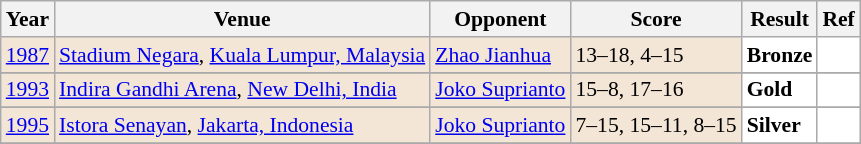<table class="sortable wikitable" style="font-size: 90%;">
<tr>
<th>Year</th>
<th>Venue</th>
<th>Opponent</th>
<th>Score</th>
<th>Result</th>
<th>Ref</th>
</tr>
<tr style="background:#F3E6D7">
<td align="center"><a href='#'>1987</a></td>
<td align="left"><a href='#'>Stadium Negara</a>, <a href='#'>Kuala Lumpur, Malaysia</a></td>
<td align="left"> <a href='#'>Zhao Jianhua</a></td>
<td align="left">13–18, 4–15</td>
<td style="text-align:left; background:white"> <strong>Bronze</strong></td>
<td style="text-align:center; background:white"></td>
</tr>
<tr>
</tr>
<tr style="background:#F3E6D7">
<td align="center"><a href='#'>1993</a></td>
<td align="left"><a href='#'>Indira Gandhi Arena</a>, <a href='#'>New Delhi, India</a></td>
<td align="left"> <a href='#'>Joko Suprianto</a></td>
<td align="left">15–8, 17–16</td>
<td style="text-align:left; background:white"> <strong>Gold</strong></td>
<td style="text-align:center; background:white"></td>
</tr>
<tr>
</tr>
<tr style="background:#F3E6D7">
<td align="center"><a href='#'>1995</a></td>
<td align="left"><a href='#'>Istora Senayan</a>, <a href='#'>Jakarta, Indonesia</a></td>
<td align="left"> <a href='#'>Joko Suprianto</a></td>
<td align="left">7–15, 15–11, 8–15</td>
<td style="text-align:left; background:white"> <strong>Silver</strong></td>
<td style="text-align:center; background:white"></td>
</tr>
<tr>
</tr>
</table>
